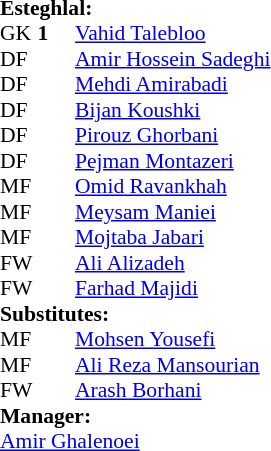<table style="font-size: 90%" cellspacing="0" cellpadding="0">
<tr>
<td colspan="4"><strong>Esteghlal:</strong></td>
</tr>
<tr>
<th width=25></th>
<th width=25></th>
</tr>
<tr>
<td>GK</td>
<td><strong>1</strong></td>
<td> <a href='#'>Vahid Talebloo</a></td>
</tr>
<tr>
<td>DF</td>
<td></td>
<td> <a href='#'>Amir Hossein Sadeghi</a></td>
<td></td>
<td></td>
</tr>
<tr>
<td>DF</td>
<td></td>
<td> <a href='#'>Mehdi Amirabadi</a></td>
<td></td>
</tr>
<tr>
<td>DF</td>
<td></td>
<td> <a href='#'>Bijan Koushki</a></td>
<td></td>
<td></td>
</tr>
<tr>
<td>DF</td>
<td></td>
<td> <a href='#'>Pirouz Ghorbani</a></td>
<td></td>
<td></td>
</tr>
<tr>
<td>DF</td>
<td></td>
<td> <a href='#'>Pejman Montazeri</a></td>
</tr>
<tr>
<td>MF</td>
<td></td>
<td> <a href='#'>Omid Ravankhah</a></td>
</tr>
<tr>
<td>MF</td>
<td></td>
<td> <a href='#'>Meysam Maniei</a></td>
<td></td>
<td></td>
<td></td>
</tr>
<tr>
<td>MF</td>
<td></td>
<td> <a href='#'>Mojtaba Jabari</a></td>
<td></td>
<td></td>
<td></td>
</tr>
<tr>
<td>FW</td>
<td></td>
<td> <a href='#'>Ali Alizadeh</a></td>
</tr>
<tr>
<td>FW</td>
<td></td>
<td> <a href='#'>Farhad Majidi</a></td>
<td></td>
<td></td>
<td></td>
</tr>
<tr>
<td colspan=3><strong>Substitutes:</strong></td>
</tr>
<tr>
<td>MF</td>
<td></td>
<td> <a href='#'>Mohsen Yousefi</a></td>
<td></td>
<td></td>
<td></td>
</tr>
<tr>
<td>MF</td>
<td></td>
<td> <a href='#'>Ali Reza Mansourian</a></td>
<td></td>
<td></td>
<td></td>
</tr>
<tr>
<td>FW</td>
<td></td>
<td> <a href='#'>Arash Borhani</a></td>
<td></td>
<td></td>
<td></td>
</tr>
<tr>
<td colspan=3><strong>Manager:</strong></td>
</tr>
<tr>
<td colspan=4> <a href='#'>Amir Ghalenoei</a></td>
</tr>
</table>
